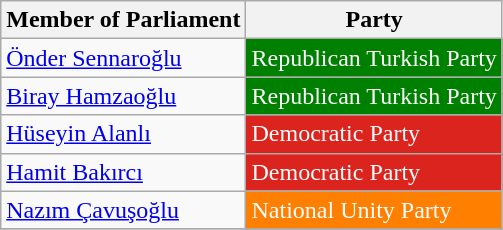<table class="wikitable">
<tr>
<th>Member of Parliament</th>
<th>Party</th>
</tr>
<tr>
<td><a href='#'>Önder Sennaroğlu</a></td>
<td style="background:#008000; color:white">Republican Turkish Party</td>
</tr>
<tr>
<td><a href='#'>Biray Hamzaoğlu</a></td>
<td style="background:#008000; color:white">Republican Turkish Party</td>
</tr>
<tr>
<td><a href='#'>Hüseyin Alanlı</a></td>
<td style="background:#DC241f; color:white">Democratic Party</td>
</tr>
<tr>
<td><a href='#'>Hamit Bakırcı</a></td>
<td style="background:#DC241f; color:white">Democratic Party</td>
</tr>
<tr>
<td><a href='#'>Nazım Çavuşoğlu</a></td>
<td style="background:#FF7F00; color:white">National Unity Party</td>
</tr>
<tr>
</tr>
</table>
